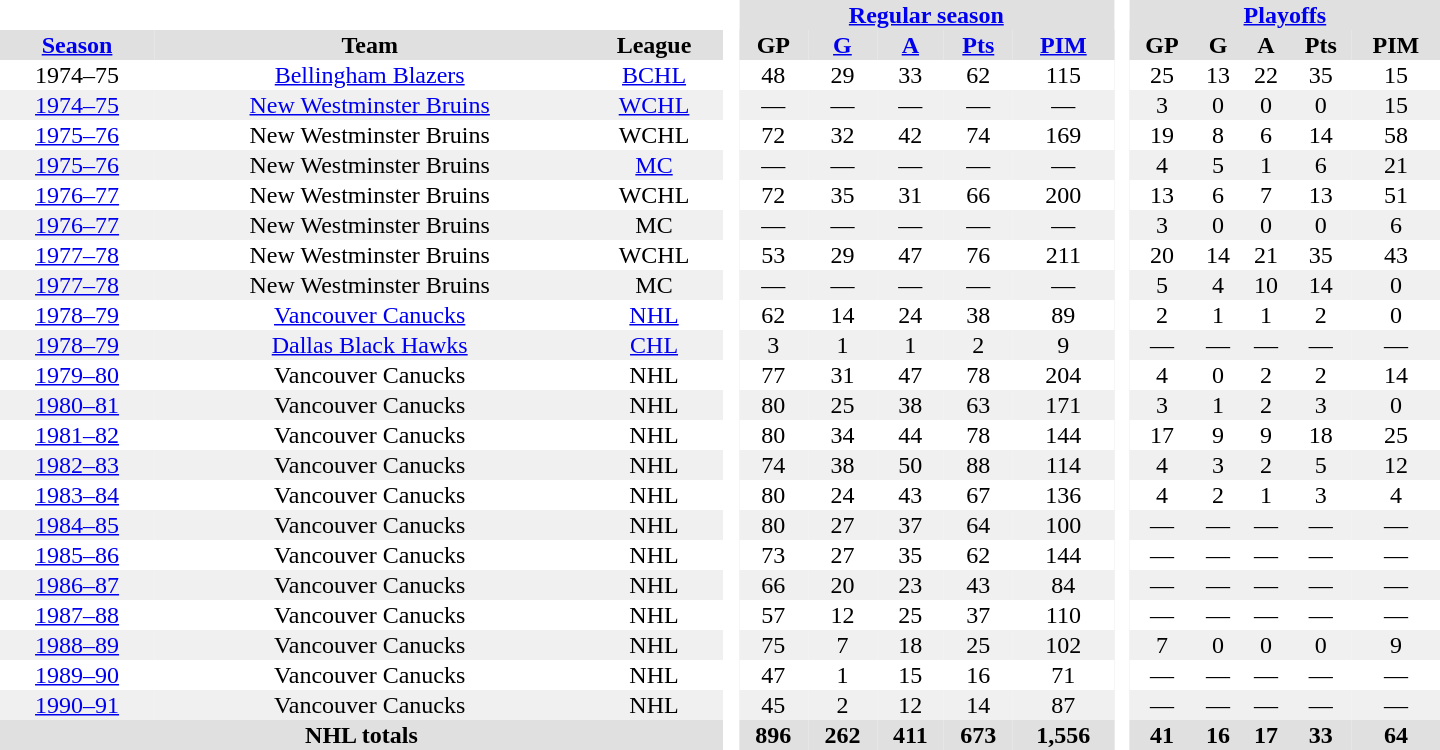<table border="0" cellpadding="1" cellspacing="0" style="text-align:center; width:60em;">
<tr bgcolor="#e0e0e0">
<th colspan="3" bgcolor="#ffffff"> </th>
<th rowspan="99" bgcolor="#ffffff"> </th>
<th colspan="5"><a href='#'>Regular season</a></th>
<th rowspan="99" bgcolor="#ffffff"> </th>
<th colspan="5"><a href='#'>Playoffs</a></th>
</tr>
<tr bgcolor="#e0e0e0">
<th><a href='#'>Season</a></th>
<th>Team</th>
<th>League</th>
<th>GP</th>
<th><a href='#'>G</a></th>
<th><a href='#'>A</a></th>
<th><a href='#'>Pts</a></th>
<th><a href='#'>PIM</a></th>
<th>GP</th>
<th>G</th>
<th>A</th>
<th>Pts</th>
<th>PIM</th>
</tr>
<tr>
<td>1974–75</td>
<td><a href='#'>Bellingham Blazers</a></td>
<td><a href='#'>BCHL</a></td>
<td>48</td>
<td>29</td>
<td>33</td>
<td>62</td>
<td>115</td>
<td>25</td>
<td>13</td>
<td>22</td>
<td>35</td>
<td>15</td>
</tr>
<tr bgcolor="#f0f0f0">
<td><a href='#'>1974–75</a></td>
<td><a href='#'>New Westminster Bruins</a></td>
<td><a href='#'>WCHL</a></td>
<td>—</td>
<td>—</td>
<td>—</td>
<td>—</td>
<td>—</td>
<td>3</td>
<td>0</td>
<td>0</td>
<td>0</td>
<td>15</td>
</tr>
<tr>
<td><a href='#'>1975–76</a></td>
<td>New Westminster Bruins</td>
<td>WCHL</td>
<td>72</td>
<td>32</td>
<td>42</td>
<td>74</td>
<td>169</td>
<td>19</td>
<td>8</td>
<td>6</td>
<td>14</td>
<td>58</td>
</tr>
<tr bgcolor="#f0f0f0">
<td><a href='#'>1975–76</a></td>
<td>New Westminster Bruins</td>
<td><a href='#'>MC</a></td>
<td>—</td>
<td>—</td>
<td>—</td>
<td>—</td>
<td>—</td>
<td>4</td>
<td>5</td>
<td>1</td>
<td>6</td>
<td>21</td>
</tr>
<tr>
<td><a href='#'>1976–77</a></td>
<td>New Westminster Bruins</td>
<td>WCHL</td>
<td>72</td>
<td>35</td>
<td>31</td>
<td>66</td>
<td>200</td>
<td>13</td>
<td>6</td>
<td>7</td>
<td>13</td>
<td>51</td>
</tr>
<tr bgcolor="#f0f0f0">
<td><a href='#'>1976–77</a></td>
<td>New Westminster Bruins</td>
<td>MC</td>
<td>—</td>
<td>—</td>
<td>—</td>
<td>—</td>
<td>—</td>
<td>3</td>
<td>0</td>
<td>0</td>
<td>0</td>
<td>6</td>
</tr>
<tr>
<td><a href='#'>1977–78</a></td>
<td>New Westminster Bruins</td>
<td>WCHL</td>
<td>53</td>
<td>29</td>
<td>47</td>
<td>76</td>
<td>211</td>
<td>20</td>
<td>14</td>
<td>21</td>
<td>35</td>
<td>43</td>
</tr>
<tr bgcolor="#f0f0f0">
<td><a href='#'>1977–78</a></td>
<td>New Westminster Bruins</td>
<td>MC</td>
<td>—</td>
<td>—</td>
<td>—</td>
<td>—</td>
<td>—</td>
<td>5</td>
<td>4</td>
<td>10</td>
<td>14</td>
<td>0</td>
</tr>
<tr>
<td><a href='#'>1978–79</a></td>
<td><a href='#'>Vancouver Canucks</a></td>
<td><a href='#'>NHL</a></td>
<td>62</td>
<td>14</td>
<td>24</td>
<td>38</td>
<td>89</td>
<td>2</td>
<td>1</td>
<td>1</td>
<td>2</td>
<td>0</td>
</tr>
<tr bgcolor="#f0f0f0">
<td><a href='#'>1978–79</a></td>
<td><a href='#'>Dallas Black Hawks</a></td>
<td><a href='#'>CHL</a></td>
<td>3</td>
<td>1</td>
<td>1</td>
<td>2</td>
<td>9</td>
<td>—</td>
<td>—</td>
<td>—</td>
<td>—</td>
<td>—</td>
</tr>
<tr>
<td><a href='#'>1979–80</a></td>
<td>Vancouver Canucks</td>
<td>NHL</td>
<td>77</td>
<td>31</td>
<td>47</td>
<td>78</td>
<td>204</td>
<td>4</td>
<td>0</td>
<td>2</td>
<td>2</td>
<td>14</td>
</tr>
<tr bgcolor="#f0f0f0">
<td><a href='#'>1980–81</a></td>
<td>Vancouver Canucks</td>
<td>NHL</td>
<td>80</td>
<td>25</td>
<td>38</td>
<td>63</td>
<td>171</td>
<td>3</td>
<td>1</td>
<td>2</td>
<td>3</td>
<td>0</td>
</tr>
<tr>
<td><a href='#'>1981–82</a></td>
<td>Vancouver Canucks</td>
<td>NHL</td>
<td>80</td>
<td>34</td>
<td>44</td>
<td>78</td>
<td>144</td>
<td>17</td>
<td>9</td>
<td>9</td>
<td>18</td>
<td>25</td>
</tr>
<tr bgcolor="#f0f0f0">
<td><a href='#'>1982–83</a></td>
<td>Vancouver Canucks</td>
<td>NHL</td>
<td>74</td>
<td>38</td>
<td>50</td>
<td>88</td>
<td>114</td>
<td>4</td>
<td>3</td>
<td>2</td>
<td>5</td>
<td>12</td>
</tr>
<tr>
<td><a href='#'>1983–84</a></td>
<td>Vancouver Canucks</td>
<td>NHL</td>
<td>80</td>
<td>24</td>
<td>43</td>
<td>67</td>
<td>136</td>
<td>4</td>
<td>2</td>
<td>1</td>
<td>3</td>
<td>4</td>
</tr>
<tr bgcolor="#f0f0f0">
<td><a href='#'>1984–85</a></td>
<td>Vancouver Canucks</td>
<td>NHL</td>
<td>80</td>
<td>27</td>
<td>37</td>
<td>64</td>
<td>100</td>
<td>—</td>
<td>—</td>
<td>—</td>
<td>—</td>
<td>—</td>
</tr>
<tr>
<td><a href='#'>1985–86</a></td>
<td>Vancouver Canucks</td>
<td>NHL</td>
<td>73</td>
<td>27</td>
<td>35</td>
<td>62</td>
<td>144</td>
<td>—</td>
<td>—</td>
<td>—</td>
<td>—</td>
<td>—</td>
</tr>
<tr bgcolor="#f0f0f0">
<td><a href='#'>1986–87</a></td>
<td>Vancouver Canucks</td>
<td>NHL</td>
<td>66</td>
<td>20</td>
<td>23</td>
<td>43</td>
<td>84</td>
<td>—</td>
<td>—</td>
<td>—</td>
<td>—</td>
<td>—</td>
</tr>
<tr>
<td><a href='#'>1987–88</a></td>
<td>Vancouver Canucks</td>
<td>NHL</td>
<td>57</td>
<td>12</td>
<td>25</td>
<td>37</td>
<td>110</td>
<td>—</td>
<td>—</td>
<td>—</td>
<td>—</td>
<td>—</td>
</tr>
<tr bgcolor="#f0f0f0">
<td><a href='#'>1988–89</a></td>
<td>Vancouver Canucks</td>
<td>NHL</td>
<td>75</td>
<td>7</td>
<td>18</td>
<td>25</td>
<td>102</td>
<td>7</td>
<td>0</td>
<td>0</td>
<td>0</td>
<td>9</td>
</tr>
<tr>
<td><a href='#'>1989–90</a></td>
<td>Vancouver Canucks</td>
<td>NHL</td>
<td>47</td>
<td>1</td>
<td>15</td>
<td>16</td>
<td>71</td>
<td>—</td>
<td>—</td>
<td>—</td>
<td>—</td>
<td>—</td>
</tr>
<tr bgcolor="#f0f0f0">
<td><a href='#'>1990–91</a></td>
<td>Vancouver Canucks</td>
<td>NHL</td>
<td>45</td>
<td>2</td>
<td>12</td>
<td>14</td>
<td>87</td>
<td>—</td>
<td>—</td>
<td>—</td>
<td>—</td>
<td>—</td>
</tr>
<tr bgcolor="#e0e0e0">
<th colspan="3">NHL totals</th>
<th>896</th>
<th>262</th>
<th>411</th>
<th>673</th>
<th>1,556</th>
<th>41</th>
<th>16</th>
<th>17</th>
<th>33</th>
<th>64</th>
</tr>
</table>
